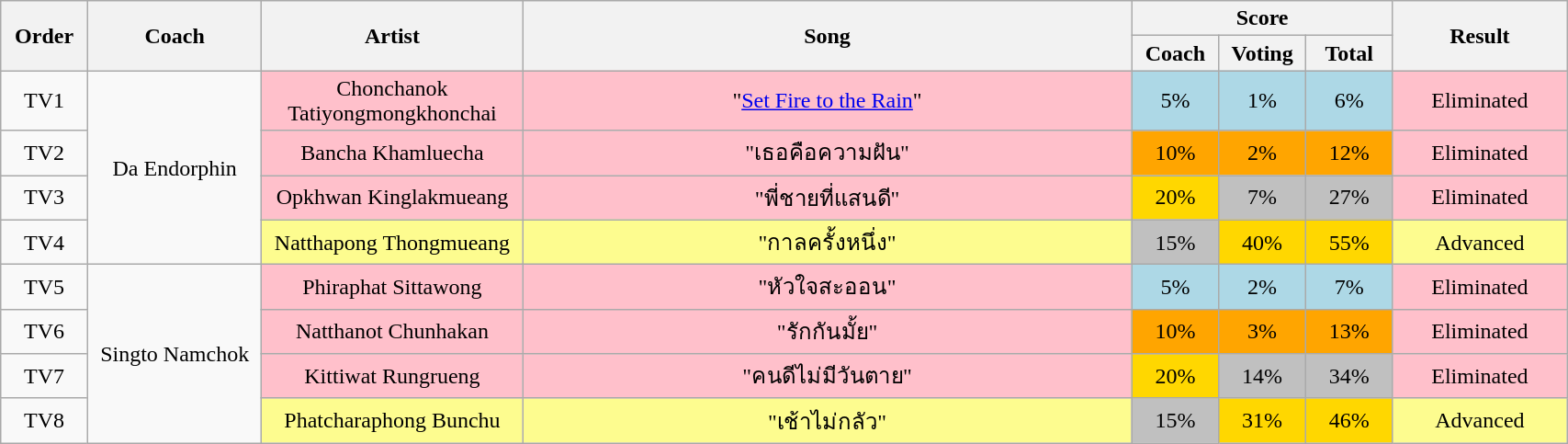<table class="wikitable" style="text-align:center; width:90%;">
<tr>
<th rowspan="2" scope="col" style="width:05%;">Order</th>
<th rowspan="2" scope="col" style="width:10%;">Coach</th>
<th rowspan="2" scope="col" style="width:15%;">Artist</th>
<th rowspan="2" scope="col" style="width:35%;">Song</th>
<th colspan="3" scope="col" style="width:15%;">Score</th>
<th rowspan="2" scope="col" style="width:10%;">Result</th>
</tr>
<tr>
<th scope="col" style="width:05%;">Coach</th>
<th scope="col" style="width:05%;">Voting</th>
<th scope="col" style="width:05%;">Total</th>
</tr>
<tr>
<td>TV1</td>
<td rowspan="4">Da Endorphin</td>
<td style="background:pink;">Chonchanok Tatiyongmongkhonchai</td>
<td style="background:pink;">"<a href='#'>Set Fire to the Rain</a>"</td>
<td style="background:lightblue;">5%</td>
<td style="background:lightblue;">1%</td>
<td style="background:lightblue;">6%</td>
<td style="background:pink;">Eliminated</td>
</tr>
<tr>
<td>TV2</td>
<td style="background:pink;">Bancha Khamluecha</td>
<td style="background:pink;">"เธอคือความฝัน"</td>
<td style="background:orange;">10%</td>
<td style="background:orange;">2%</td>
<td style="background:orange;">12%</td>
<td style="background:pink;">Eliminated</td>
</tr>
<tr>
<td>TV3</td>
<td style="background:pink;">Opkhwan Kinglakmueang</td>
<td style="background:pink;">"พี่ชายที่แสนดี"</td>
<td style="background:gold;">20%</td>
<td style="background:silver;">7%</td>
<td style="background:silver;">27%</td>
<td style="background:pink;">Eliminated</td>
</tr>
<tr>
<td>TV4</td>
<td style="background:#fdfc8f;">Natthapong Thongmueang</td>
<td style="background:#fdfc8f;">"กาลครั้งหนึ่ง"</td>
<td style="background:silver;">15%</td>
<td style="background:gold;">40%</td>
<td style="background:gold;">55%</td>
<td style="background:#fdfc8f;">Advanced</td>
</tr>
<tr>
<td>TV5</td>
<td rowspan="4">Singto Namchok</td>
<td style="background:pink;">Phiraphat Sittawong</td>
<td style="background:pink;">"หัวใจสะออน"</td>
<td style="background:lightblue;">5%</td>
<td style="background:lightblue;">2%</td>
<td style="background:lightblue;">7%</td>
<td style="background:pink;">Eliminated</td>
</tr>
<tr>
<td>TV6</td>
<td style="background:pink;">Natthanot Chunhakan</td>
<td style="background:pink;">"รักกันมั้ย"</td>
<td style="background:orange;">10%</td>
<td style="background:orange;">3%</td>
<td style="background:orange;">13%</td>
<td style="background:pink;">Eliminated</td>
</tr>
<tr>
<td>TV7</td>
<td style="background:pink;">Kittiwat Rungrueng</td>
<td style="background:pink;">"คนดีไม่มีวันตาย"</td>
<td style="background:gold;">20%</td>
<td style="background:silver;">14%</td>
<td style="background:silver;">34%</td>
<td style="background:pink;">Eliminated</td>
</tr>
<tr>
<td>TV8</td>
<td style="background:#fdfc8f;">Phatcharaphong Bunchu</td>
<td style="background:#fdfc8f;">"เช้าไม่กลัว"</td>
<td style="background:silver;">15%</td>
<td style="background:gold;">31%</td>
<td style="background:gold;">46%</td>
<td style="background:#fdfc8f;">Advanced</td>
</tr>
</table>
